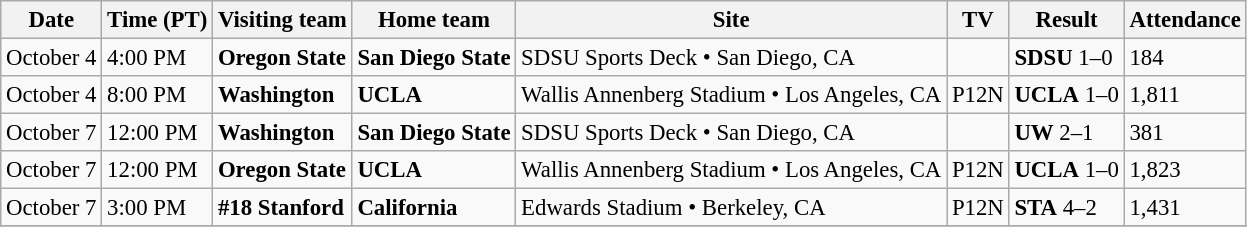<table class="wikitable" style="font-size:95%;">
<tr>
<th>Date</th>
<th>Time (PT)</th>
<th>Visiting team</th>
<th>Home team</th>
<th>Site</th>
<th>TV</th>
<th>Result</th>
<th>Attendance</th>
</tr>
<tr>
<td>October 4</td>
<td>4:00 PM</td>
<td><strong>Oregon State</strong></td>
<td><strong>San Diego State</strong></td>
<td>SDSU Sports Deck • San Diego, CA</td>
<td></td>
<td><strong>SDSU</strong> 1–0</td>
<td>184</td>
</tr>
<tr>
<td>October 4</td>
<td>8:00 PM</td>
<td><strong>Washington</strong></td>
<td><strong>UCLA</strong></td>
<td>Wallis Annenberg Stadium • Los Angeles, CA</td>
<td>P12N</td>
<td><strong>UCLA</strong> 1–0</td>
<td>1,811</td>
</tr>
<tr>
<td>October 7</td>
<td>12:00 PM</td>
<td><strong>Washington</strong></td>
<td><strong>San Diego State</strong></td>
<td>SDSU Sports Deck • San Diego, CA</td>
<td></td>
<td><strong>UW</strong> 2–1</td>
<td>381</td>
</tr>
<tr>
<td>October 7</td>
<td>12:00 PM</td>
<td><strong>Oregon State</strong></td>
<td><strong>UCLA</strong></td>
<td>Wallis Annenberg Stadium • Los Angeles, CA</td>
<td>P12N</td>
<td><strong>UCLA</strong> 1–0</td>
<td>1,823</td>
</tr>
<tr>
<td>October 7</td>
<td>3:00 PM</td>
<td><strong>#18 Stanford</strong></td>
<td><strong>California</strong></td>
<td>Edwards Stadium • Berkeley, CA</td>
<td>P12N</td>
<td><strong>STA</strong> 4–2</td>
<td>1,431</td>
</tr>
<tr>
</tr>
</table>
